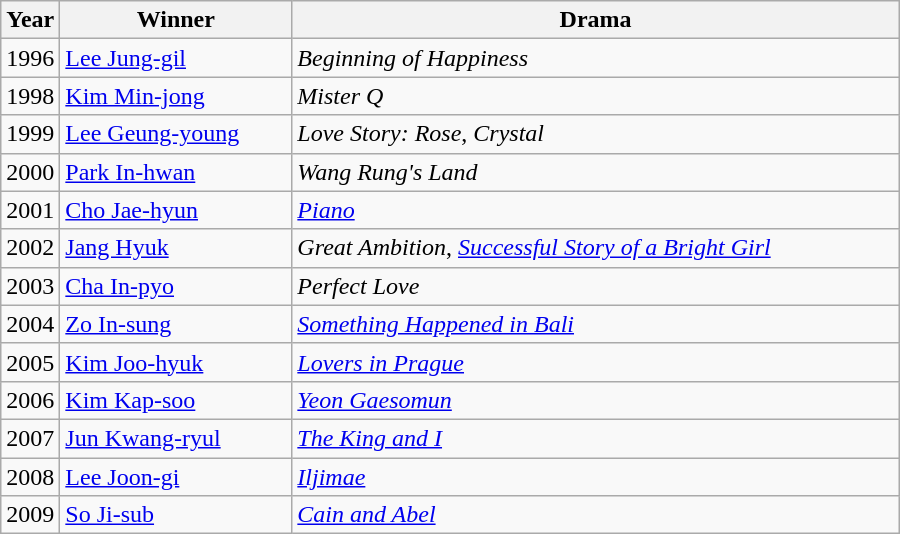<table class="wikitable" style="width:600px">
<tr>
<th width=10>Year</th>
<th>Winner</th>
<th>Drama</th>
</tr>
<tr>
<td>1996</td>
<td><a href='#'>Lee Jung-gil</a></td>
<td><em>Beginning of Happiness</em></td>
</tr>
<tr>
<td>1998</td>
<td><a href='#'>Kim Min-jong</a></td>
<td><em>Mister Q</em></td>
</tr>
<tr>
<td>1999</td>
<td><a href='#'>Lee Geung-young</a></td>
<td><em>Love Story: Rose</em>, <em>Crystal</em></td>
</tr>
<tr>
<td>2000</td>
<td><a href='#'>Park In-hwan</a></td>
<td><em>Wang Rung's Land</em></td>
</tr>
<tr>
<td>2001</td>
<td><a href='#'>Cho Jae-hyun</a></td>
<td><em><a href='#'>Piano</a></em></td>
</tr>
<tr>
<td>2002</td>
<td><a href='#'>Jang Hyuk</a></td>
<td><em>Great Ambition</em>, <em><a href='#'>Successful Story of a Bright Girl</a></em></td>
</tr>
<tr>
<td>2003</td>
<td><a href='#'>Cha In-pyo</a></td>
<td><em>Perfect Love</em></td>
</tr>
<tr>
<td>2004</td>
<td><a href='#'>Zo In-sung</a></td>
<td><em><a href='#'>Something Happened in Bali</a></em></td>
</tr>
<tr>
<td>2005</td>
<td><a href='#'>Kim Joo-hyuk</a></td>
<td><em><a href='#'>Lovers in Prague</a></em></td>
</tr>
<tr>
<td>2006</td>
<td><a href='#'>Kim Kap-soo</a></td>
<td><em><a href='#'>Yeon Gaesomun</a></em></td>
</tr>
<tr>
<td>2007</td>
<td><a href='#'>Jun Kwang-ryul</a></td>
<td><em><a href='#'>The King and I</a></em></td>
</tr>
<tr>
<td>2008</td>
<td><a href='#'>Lee Joon-gi</a></td>
<td><em><a href='#'>Iljimae</a></em></td>
</tr>
<tr>
<td>2009</td>
<td><a href='#'>So Ji-sub</a></td>
<td><em><a href='#'>Cain and Abel</a></em></td>
</tr>
</table>
